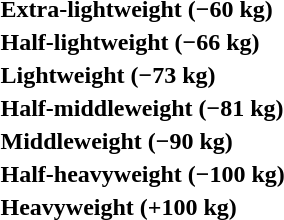<table>
<tr>
<th rowspan=2 style="text-align:left;">Extra-lightweight (−60 kg)</th>
<td rowspan=2></td>
<td rowspan=2></td>
<td></td>
</tr>
<tr>
<td></td>
</tr>
<tr>
<th rowspan=2 style="text-align:left;">Half-lightweight (−66 kg)</th>
<td rowspan=2></td>
<td rowspan=2></td>
<td></td>
</tr>
<tr>
<td></td>
</tr>
<tr>
<th rowspan=2 style="text-align:left;">Lightweight (−73 kg)</th>
<td rowspan=2></td>
<td rowspan=2></td>
<td></td>
</tr>
<tr>
<td></td>
</tr>
<tr>
<th rowspan=2 style="text-align:left;">Half-middleweight (−81 kg)</th>
<td rowspan=2></td>
<td rowspan=2></td>
<td></td>
</tr>
<tr>
<td></td>
</tr>
<tr>
<th rowspan=2 style="text-align:left;">Middleweight (−90 kg)</th>
<td rowspan=2></td>
<td rowspan=2></td>
<td></td>
</tr>
<tr>
<td></td>
</tr>
<tr>
<th rowspan=2 style="text-align:left;">Half-heavyweight (−100 kg)</th>
<td rowspan=2></td>
<td rowspan=2></td>
<td></td>
</tr>
<tr>
<td></td>
</tr>
<tr>
<th rowspan=2 style="text-align:left;">Heavyweight (+100 kg)</th>
<td rowspan=2></td>
<td rowspan=2></td>
<td></td>
</tr>
<tr>
<td></td>
</tr>
</table>
